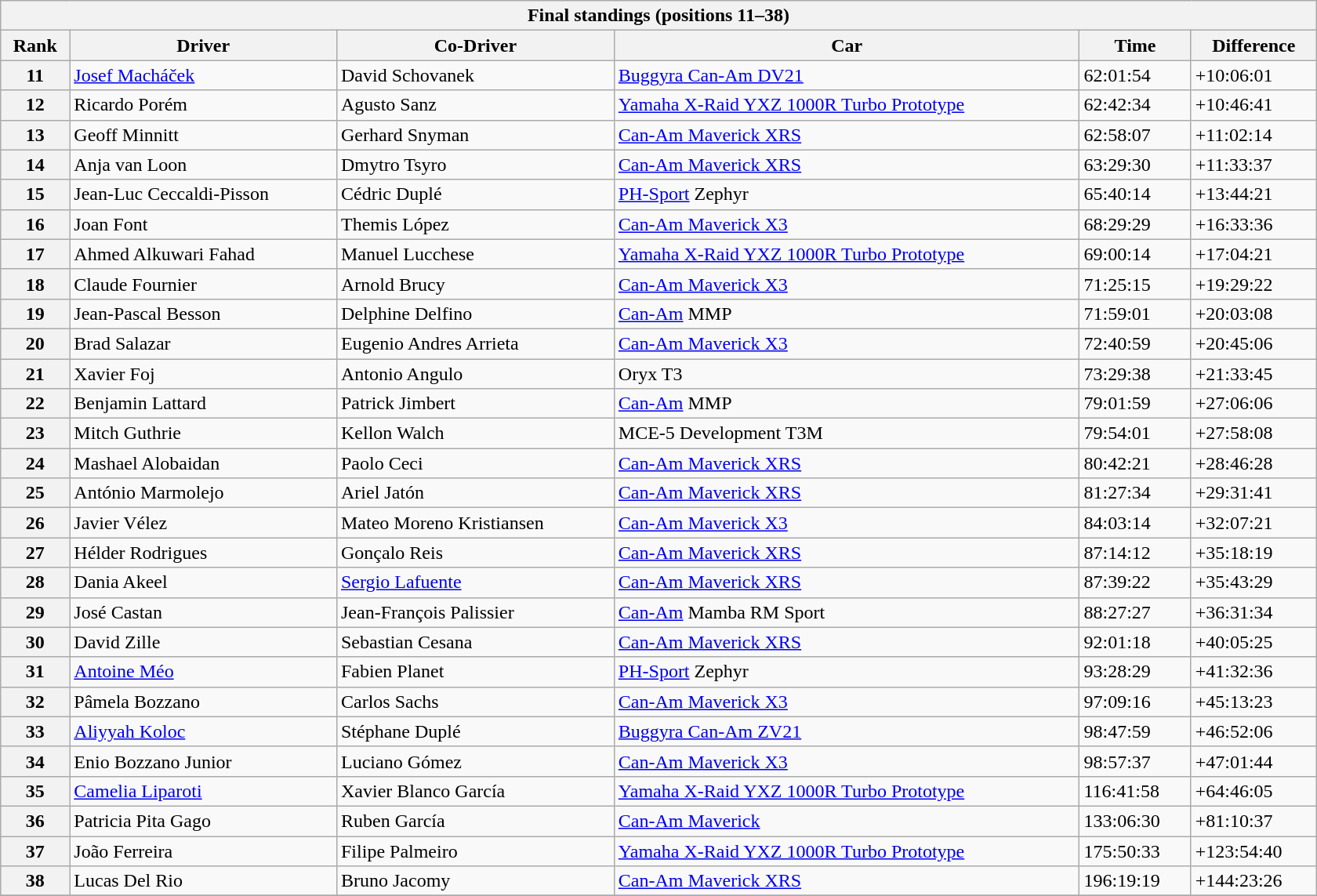<table class="collapsible collapsed wikitable" style="width:70em;margin-top:-1px;">
<tr>
<th colspan="6">Final standings (positions 11–38)</th>
</tr>
<tr>
<th>Rank</th>
<th>Driver</th>
<th>Co-Driver</th>
<th>Car</th>
<th>Time</th>
<th>Difference</th>
</tr>
<tr>
<th>11</th>
<td> <a href='#'>Josef Macháček</a></td>
<td> David Schovanek</td>
<td><a href='#'>Buggyra Can-Am DV21</a></td>
<td>62:01:54</td>
<td>+10:06:01</td>
</tr>
<tr>
<th>12</th>
<td> Ricardo Porém</td>
<td> Agusto Sanz</td>
<td><a href='#'>Yamaha X-Raid YXZ 1000R Turbo Prototype</a></td>
<td>62:42:34</td>
<td>+10:46:41</td>
</tr>
<tr>
<th>13</th>
<td> Geoff Minnitt</td>
<td> Gerhard Snyman</td>
<td><a href='#'>Can-Am Maverick XRS</a></td>
<td>62:58:07</td>
<td>+11:02:14</td>
</tr>
<tr>
<th>14</th>
<td> Anja van Loon</td>
<td> Dmytro Tsyro</td>
<td><a href='#'>Can-Am Maverick XRS</a></td>
<td>63:29:30</td>
<td>+11:33:37</td>
</tr>
<tr>
<th>15</th>
<td> Jean-Luc Ceccaldi-Pisson</td>
<td> Cédric Duplé</td>
<td><a href='#'>PH-Sport</a> Zephyr</td>
<td>65:40:14</td>
<td>+13:44:21</td>
</tr>
<tr>
<th>16</th>
<td> Joan Font</td>
<td> Themis López</td>
<td><a href='#'>Can-Am Maverick X3</a></td>
<td>68:29:29</td>
<td>+16:33:36</td>
</tr>
<tr>
<th>17</th>
<td> Ahmed Alkuwari Fahad</td>
<td> Manuel Lucchese</td>
<td><a href='#'>Yamaha X-Raid YXZ 1000R Turbo Prototype</a></td>
<td>69:00:14</td>
<td>+17:04:21</td>
</tr>
<tr>
<th>18</th>
<td> Claude Fournier</td>
<td> Arnold Brucy</td>
<td><a href='#'>Can-Am Maverick X3</a></td>
<td>71:25:15</td>
<td>+19:29:22</td>
</tr>
<tr>
<th>19</th>
<td> Jean-Pascal Besson</td>
<td> Delphine Delfino</td>
<td><a href='#'>Can-Am</a> MMP</td>
<td>71:59:01</td>
<td>+20:03:08</td>
</tr>
<tr>
<th>20</th>
<td> Brad Salazar</td>
<td> Eugenio Andres Arrieta</td>
<td><a href='#'>Can-Am Maverick X3</a></td>
<td>72:40:59</td>
<td>+20:45:06</td>
</tr>
<tr>
<th>21</th>
<td> Xavier Foj</td>
<td> Antonio Angulo</td>
<td>Oryx T3</td>
<td>73:29:38</td>
<td>+21:33:45</td>
</tr>
<tr>
<th>22</th>
<td> Benjamin Lattard</td>
<td> Patrick Jimbert</td>
<td><a href='#'>Can-Am</a> MMP</td>
<td>79:01:59</td>
<td>+27:06:06</td>
</tr>
<tr>
<th>23</th>
<td> Mitch Guthrie</td>
<td> Kellon Walch</td>
<td>MCE-5 Development T3M</td>
<td>79:54:01</td>
<td>+27:58:08</td>
</tr>
<tr>
<th>24</th>
<td> Mashael Alobaidan</td>
<td> Paolo Ceci</td>
<td><a href='#'>Can-Am Maverick XRS</a></td>
<td>80:42:21</td>
<td>+28:46:28</td>
</tr>
<tr>
<th>25</th>
<td> António Marmolejo</td>
<td> Ariel Jatón</td>
<td><a href='#'>Can-Am Maverick XRS</a></td>
<td>81:27:34</td>
<td>+29:31:41</td>
</tr>
<tr>
<th>26</th>
<td> Javier Vélez</td>
<td> Mateo Moreno Kristiansen</td>
<td><a href='#'>Can-Am Maverick X3</a></td>
<td>84:03:14</td>
<td>+32:07:21</td>
</tr>
<tr>
<th>27</th>
<td> Hélder Rodrigues</td>
<td> Gonçalo Reis</td>
<td><a href='#'>Can-Am Maverick XRS</a></td>
<td>87:14:12</td>
<td>+35:18:19</td>
</tr>
<tr>
<th>28</th>
<td> Dania Akeel</td>
<td> <a href='#'>Sergio Lafuente</a></td>
<td><a href='#'>Can-Am Maverick XRS</a></td>
<td>87:39:22</td>
<td>+35:43:29</td>
</tr>
<tr>
<th>29</th>
<td> José Castan</td>
<td> Jean-François Palissier</td>
<td><a href='#'>Can-Am</a> Mamba RM Sport</td>
<td>88:27:27</td>
<td>+36:31:34</td>
</tr>
<tr>
<th>30</th>
<td> David Zille</td>
<td> Sebastian Cesana</td>
<td><a href='#'>Can-Am Maverick XRS</a></td>
<td>92:01:18</td>
<td>+40:05:25</td>
</tr>
<tr>
<th>31</th>
<td> <a href='#'>Antoine Méo</a></td>
<td> Fabien Planet</td>
<td><a href='#'>PH-Sport</a> Zephyr</td>
<td>93:28:29</td>
<td>+41:32:36</td>
</tr>
<tr>
<th>32</th>
<td> Pâmela Bozzano</td>
<td> Carlos Sachs</td>
<td><a href='#'>Can-Am Maverick X3</a></td>
<td>97:09:16</td>
<td>+45:13:23</td>
</tr>
<tr>
<th>33</th>
<td> <a href='#'>Aliyyah Koloc</a></td>
<td> Stéphane Duplé</td>
<td><a href='#'>Buggyra Can-Am ZV21</a></td>
<td>98:47:59</td>
<td>+46:52:06</td>
</tr>
<tr>
<th>34</th>
<td> Enio Bozzano Junior</td>
<td> Luciano Gómez</td>
<td><a href='#'>Can-Am Maverick X3</a></td>
<td>98:57:37</td>
<td>+47:01:44</td>
</tr>
<tr>
<th>35</th>
<td> <a href='#'>Camelia Liparoti</a></td>
<td> Xavier Blanco García</td>
<td><a href='#'>Yamaha X-Raid YXZ 1000R Turbo Prototype</a></td>
<td>116:41:58</td>
<td>+64:46:05</td>
</tr>
<tr>
<th>36</th>
<td> Patricia Pita Gago</td>
<td> Ruben García</td>
<td><a href='#'>Can-Am Maverick</a></td>
<td>133:06:30</td>
<td>+81:10:37</td>
</tr>
<tr>
<th>37</th>
<td> João Ferreira</td>
<td> Filipe Palmeiro</td>
<td><a href='#'>Yamaha X-Raid YXZ 1000R Turbo Prototype</a></td>
<td>175:50:33</td>
<td>+123:54:40</td>
</tr>
<tr>
<th>38</th>
<td> Lucas Del Rio</td>
<td> Bruno Jacomy</td>
<td><a href='#'>Can-Am Maverick XRS</a></td>
<td>196:19:19</td>
<td>+144:23:26</td>
</tr>
<tr>
</tr>
</table>
